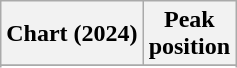<table class="wikitable sortable plainrowheaders" style="text-align:center">
<tr>
<th scope="col">Chart (2024)</th>
<th scope="col">Peak<br>position</th>
</tr>
<tr>
</tr>
<tr>
</tr>
<tr>
</tr>
</table>
